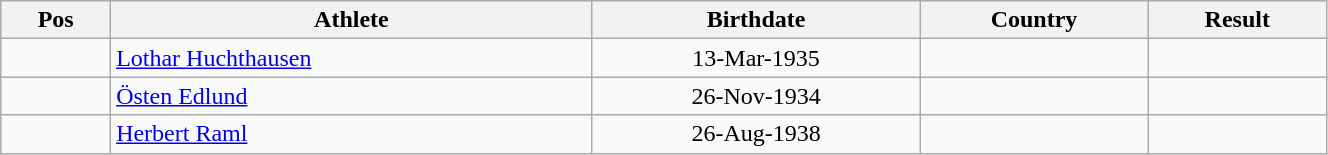<table class="wikitable"  style="text-align:center; width:70%;">
<tr>
<th>Pos</th>
<th>Athlete</th>
<th>Birthdate</th>
<th>Country</th>
<th>Result</th>
</tr>
<tr>
<td align=center></td>
<td align=left><a href='#'>Lothar Huchthausen</a></td>
<td>13-Mar-1935</td>
<td align=left></td>
<td></td>
</tr>
<tr>
<td align=center></td>
<td align=left><a href='#'>Östen Edlund</a></td>
<td>26-Nov-1934</td>
<td align=left></td>
<td></td>
</tr>
<tr>
<td align=center></td>
<td align=left><a href='#'>Herbert Raml</a></td>
<td>26-Aug-1938</td>
<td align=left></td>
<td></td>
</tr>
</table>
